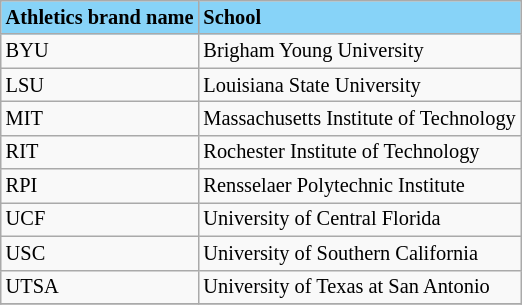<table class="wikitable collapsible collapsed" style="font-size:85%;">
<tr ! style="background-color: #87D3F8;">
<td><strong>Athletics brand name</strong></td>
<td><strong>School</strong></td>
</tr>
<tr --->
<td>BYU</td>
<td>Brigham Young University</td>
</tr>
<tr --->
<td>LSU</td>
<td>Louisiana State University</td>
</tr>
<tr --->
<td>MIT</td>
<td>Massachusetts Institute of Technology</td>
</tr>
<tr --->
<td>RIT</td>
<td>Rochester Institute of Technology</td>
</tr>
<tr --->
<td>RPI</td>
<td>Rensselaer Polytechnic Institute</td>
</tr>
<tr --->
<td>UCF</td>
<td>University of Central Florida</td>
</tr>
<tr --->
<td>USC</td>
<td>University of Southern California</td>
</tr>
<tr --->
<td>UTSA</td>
<td>University of Texas at San Antonio</td>
</tr>
<tr --->
</tr>
</table>
